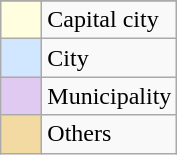<table class="wikitable">
<tr>
</tr>
<tr>
<td width="20px" style="background-color:#FFFFE0"></td>
<td>Capital city</td>
</tr>
<tr>
<td width="20px" style="background-color:#D0E7FF"></td>
<td>City</td>
</tr>
<tr>
<td width="20px" style="background-color:#E0CAF1"></td>
<td>Municipality</td>
</tr>
<tr>
<td width="20px" style="background-color:#F3DAA2"></td>
<td>Others</td>
</tr>
</table>
